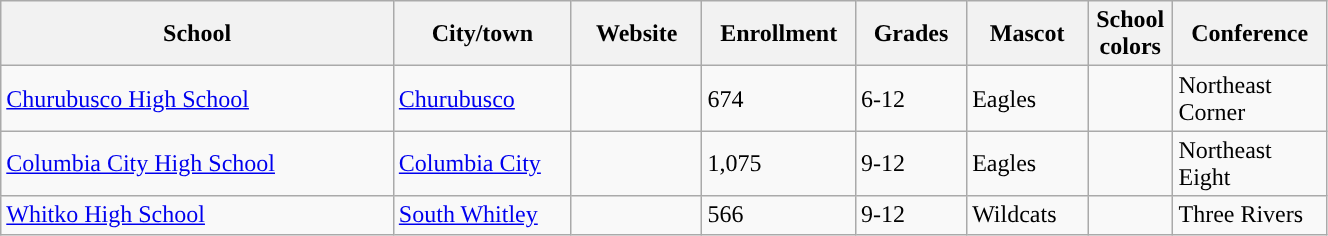<table class="wikitable sortable" width="70%">
<tr>
<th width="20%">School</th>
<th width="08%">City/town</th>
<th width="06%">Website</th>
<th width="04%">Enrollment</th>
<th width="04%">Grades</th>
<th width="04%">Mascot</th>
<th width=01%>School colors</th>
<th width="04%">Conference</th>
</tr>
<tr>
<td><a href='#'>Churubusco High School</a></td>
<td><a href='#'>Churubusco</a></td>
<td></td>
<td>674</td>
<td>6-12</td>
<td>Eagles</td>
<td> </td>
<td>Northeast Corner</td>
</tr>
<tr>
<td><a href='#'>Columbia City High School</a></td>
<td><a href='#'>Columbia City</a></td>
<td></td>
<td>1,075</td>
<td>9-12</td>
<td>Eagles</td>
<td> </td>
<td>Northeast Eight</td>
</tr>
<tr>
<td><a href='#'>Whitko High School</a></td>
<td><a href='#'>South Whitley</a></td>
<td></td>
<td>566</td>
<td>9-12</td>
<td>Wildcats</td>
<td>  </td>
<td>Three Rivers</td>
</tr>
</table>
